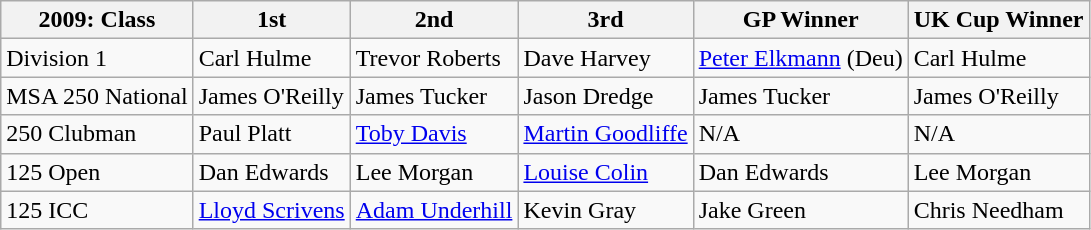<table class="wikitable">
<tr>
<th>2009: Class</th>
<th>1st</th>
<th>2nd</th>
<th>3rd</th>
<th>GP Winner</th>
<th>UK Cup Winner</th>
</tr>
<tr>
<td>Division 1</td>
<td>Carl Hulme</td>
<td>Trevor Roberts</td>
<td>Dave Harvey</td>
<td><a href='#'>Peter Elkmann</a> (Deu)</td>
<td>Carl Hulme</td>
</tr>
<tr>
<td>MSA 250 National</td>
<td>James O'Reilly</td>
<td>James Tucker</td>
<td>Jason Dredge</td>
<td>James Tucker</td>
<td>James O'Reilly</td>
</tr>
<tr>
<td>250 Clubman</td>
<td>Paul Platt</td>
<td><a href='#'>Toby Davis</a></td>
<td><a href='#'>Martin Goodliffe</a></td>
<td>N/A</td>
<td>N/A</td>
</tr>
<tr>
<td>125 Open</td>
<td>Dan Edwards</td>
<td>Lee Morgan</td>
<td><a href='#'>Louise Colin</a></td>
<td>Dan Edwards</td>
<td>Lee Morgan</td>
</tr>
<tr>
<td>125 ICC</td>
<td><a href='#'>Lloyd Scrivens</a></td>
<td><a href='#'>Adam Underhill</a></td>
<td>Kevin Gray</td>
<td>Jake Green</td>
<td>Chris Needham</td>
</tr>
</table>
